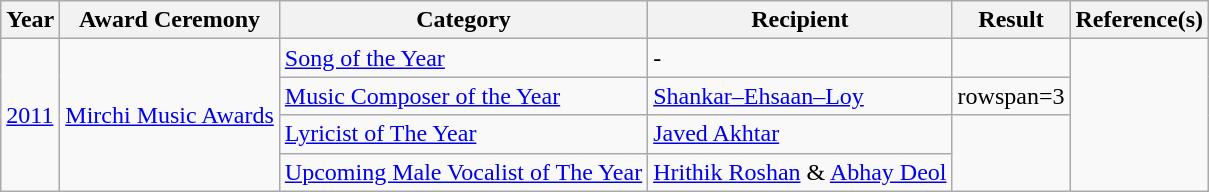<table class="wikitable">
<tr>
<th>Year</th>
<th>Award Ceremony</th>
<th>Category</th>
<th>Recipient</th>
<th>Result</th>
<th>Reference(s)</th>
</tr>
<tr>
<td rowspan="4"><a href='#'>2011</a></td>
<td rowspan="4"><a href='#'>Mirchi Music Awards</a></td>
<td><a href='#'>Song of the Year</a></td>
<td>-</td>
<td></td>
<td rowspan="4"></td>
</tr>
<tr>
<td><a href='#'>Music Composer of the Year</a></td>
<td><a href='#'>Shankar–Ehsaan–Loy</a></td>
<td>rowspan=3 </td>
</tr>
<tr>
<td><a href='#'>Lyricist of The Year</a></td>
<td><a href='#'>Javed Akhtar</a></td>
</tr>
<tr>
<td><a href='#'>Upcoming Male Vocalist of The Year</a></td>
<td><a href='#'>Hrithik Roshan</a> & <a href='#'>Abhay Deol</a></td>
</tr>
</table>
